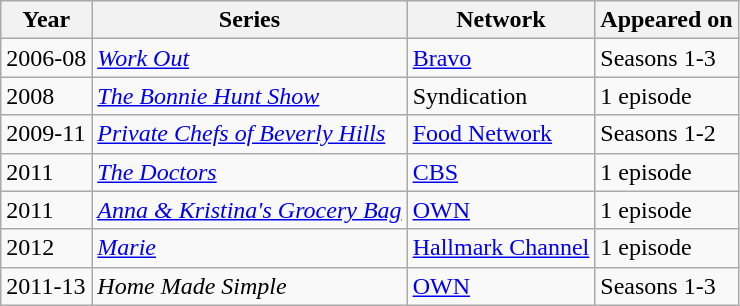<table class="wikitable sortable">
<tr>
<th>Year</th>
<th>Series</th>
<th>Network</th>
<th>Appeared on</th>
</tr>
<tr>
<td>2006-08</td>
<td><em><a href='#'>Work Out</a></em></td>
<td><a href='#'>Bravo</a></td>
<td>Seasons 1-3</td>
</tr>
<tr>
<td>2008</td>
<td><em><a href='#'>The Bonnie Hunt Show</a></em></td>
<td>Syndication</td>
<td>1 episode</td>
</tr>
<tr>
<td>2009-11</td>
<td><em><a href='#'>Private Chefs of Beverly Hills</a></em></td>
<td><a href='#'>Food Network</a></td>
<td>Seasons 1-2</td>
</tr>
<tr>
<td>2011</td>
<td><em><a href='#'>The Doctors</a></em></td>
<td><a href='#'>CBS</a></td>
<td>1 episode</td>
</tr>
<tr>
<td>2011</td>
<td><em><a href='#'>Anna & Kristina's Grocery Bag</a></em></td>
<td><a href='#'>OWN</a></td>
<td>1 episode</td>
</tr>
<tr>
<td>2012</td>
<td><em><a href='#'>Marie</a></em></td>
<td><a href='#'>Hallmark Channel</a></td>
<td>1 episode</td>
</tr>
<tr>
<td>2011-13</td>
<td><em>Home Made Simple</em></td>
<td><a href='#'>OWN</a></td>
<td>Seasons 1-3</td>
</tr>
</table>
